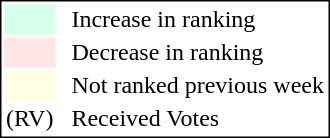<table style="border:1px solid black;">
<tr>
<td style="background:#D8FFEB; width:20px;"></td>
<td> </td>
<td>Increase in ranking</td>
</tr>
<tr>
<td style="background:#FFE6E6; width:20px;"></td>
<td> </td>
<td>Decrease in ranking</td>
</tr>
<tr>
<td style="background:#FFFFE6; width:20px;"></td>
<td> </td>
<td>Not ranked previous week</td>
</tr>
<tr>
<td>(RV)</td>
<td> </td>
<td>Received Votes</td>
</tr>
</table>
